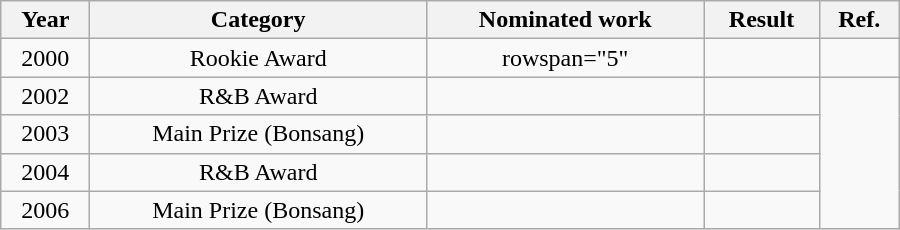<table class="wikitable" style="text-align: center; width: 600px;">
<tr>
<th>Year</th>
<th>Category</th>
<th>Nominated work</th>
<th>Result</th>
<th>Ref.</th>
</tr>
<tr>
<td>2000</td>
<td>Rookie Award</td>
<td>rowspan="5" </td>
<td></td>
<td></td>
</tr>
<tr>
<td>2002</td>
<td>R&B Award</td>
<td></td>
<td></td>
</tr>
<tr>
<td>2003</td>
<td>Main Prize (Bonsang)</td>
<td></td>
<td></td>
</tr>
<tr>
<td>2004</td>
<td>R&B Award</td>
<td></td>
<td></td>
</tr>
<tr>
<td>2006</td>
<td>Main Prize (Bonsang)</td>
<td></td>
<td></td>
</tr>
</table>
